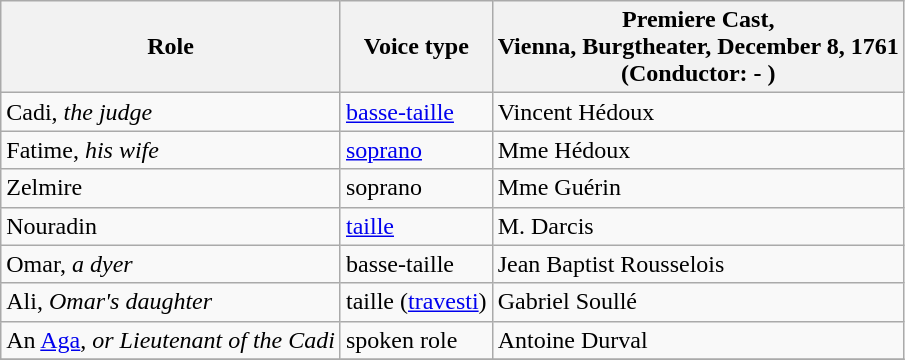<table class="wikitable">
<tr>
<th>Role</th>
<th>Voice type</th>
<th>Premiere Cast, <br>Vienna, Burgtheater,  December 8, 1761<br>(Conductor: - )</th>
</tr>
<tr>
<td>Cadi, <em>the judge</em></td>
<td><a href='#'>basse-taille</a></td>
<td>Vincent Hédoux</td>
</tr>
<tr>
<td>Fatime, <em>his wife</em></td>
<td><a href='#'>soprano</a></td>
<td>Mme Hédoux</td>
</tr>
<tr>
<td>Zelmire</td>
<td>soprano</td>
<td>Mme Guérin</td>
</tr>
<tr>
<td>Nouradin</td>
<td><a href='#'>taille</a></td>
<td>M. Darcis</td>
</tr>
<tr>
<td>Omar, <em>a dyer</em></td>
<td>basse-taille</td>
<td>Jean Baptist Rousselois</td>
</tr>
<tr>
<td>Ali, <em>Omar's daughter</em></td>
<td>taille (<a href='#'>travesti</a>)</td>
<td>Gabriel Soullé</td>
</tr>
<tr>
<td>An <a href='#'>Aga</a>, <em>or Lieutenant of the Cadi</em></td>
<td>spoken role</td>
<td>Antoine Durval</td>
</tr>
<tr>
</tr>
</table>
